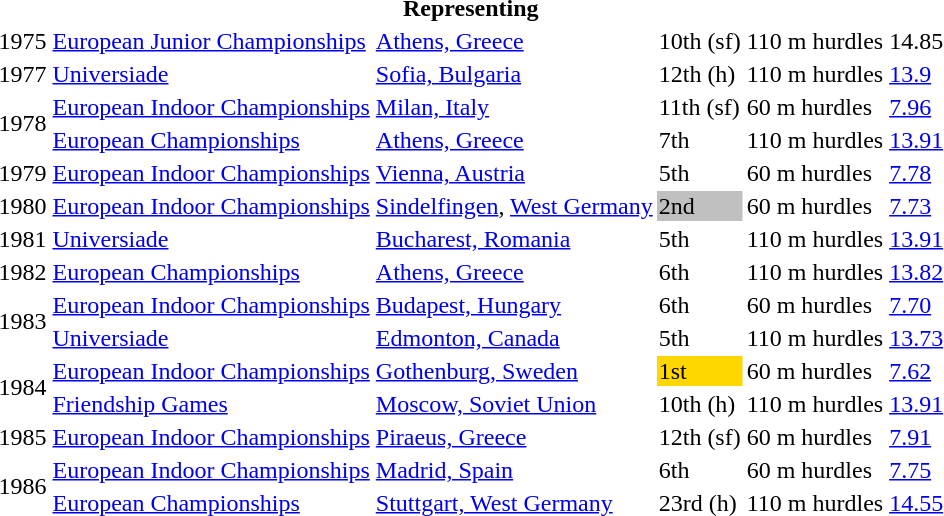<table>
<tr>
<th colspan="6">Representing </th>
</tr>
<tr>
<td>1975</td>
<td><a href='#'>European Junior Championships</a></td>
<td><a href='#'>Athens, Greece</a></td>
<td>10th (sf)</td>
<td>110 m hurdles</td>
<td>14.85</td>
</tr>
<tr>
<td>1977</td>
<td><a href='#'>Universiade</a></td>
<td><a href='#'>Sofia, Bulgaria</a></td>
<td>12th (h)</td>
<td>110 m hurdles</td>
<td><a href='#'>13.9</a></td>
</tr>
<tr>
<td rowspan=2>1978</td>
<td><a href='#'>European Indoor Championships</a></td>
<td><a href='#'>Milan, Italy</a></td>
<td>11th (sf)</td>
<td>60 m hurdles</td>
<td><a href='#'>7.96</a></td>
</tr>
<tr>
<td><a href='#'>European Championships</a></td>
<td><a href='#'>Athens, Greece</a></td>
<td>7th</td>
<td>110 m hurdles</td>
<td><a href='#'>13.91</a></td>
</tr>
<tr>
<td>1979</td>
<td><a href='#'>European Indoor Championships</a></td>
<td><a href='#'>Vienna, Austria</a></td>
<td>5th</td>
<td>60 m hurdles</td>
<td><a href='#'>7.78</a></td>
</tr>
<tr>
<td>1980</td>
<td><a href='#'>European Indoor Championships</a></td>
<td><a href='#'>Sindelfingen</a>, <a href='#'>West Germany</a></td>
<td bgcolor="silver">2nd</td>
<td>60 m hurdles</td>
<td><a href='#'>7.73</a></td>
</tr>
<tr>
<td>1981</td>
<td><a href='#'>Universiade</a></td>
<td><a href='#'>Bucharest, Romania</a></td>
<td>5th</td>
<td>110 m hurdles</td>
<td><a href='#'>13.91</a></td>
</tr>
<tr>
<td>1982</td>
<td><a href='#'>European Championships</a></td>
<td><a href='#'>Athens, Greece</a></td>
<td>6th</td>
<td>110 m hurdles</td>
<td><a href='#'>13.82</a></td>
</tr>
<tr>
<td rowspan=2>1983</td>
<td><a href='#'>European Indoor Championships</a></td>
<td><a href='#'>Budapest, Hungary</a></td>
<td>6th</td>
<td>60 m hurdles</td>
<td><a href='#'>7.70</a></td>
</tr>
<tr>
<td><a href='#'>Universiade</a></td>
<td><a href='#'>Edmonton, Canada</a></td>
<td>5th</td>
<td>110 m hurdles</td>
<td><a href='#'>13.73</a></td>
</tr>
<tr>
<td rowspan=2>1984</td>
<td><a href='#'>European Indoor Championships</a></td>
<td><a href='#'>Gothenburg, Sweden</a></td>
<td bgcolor="gold">1st</td>
<td>60 m hurdles</td>
<td><a href='#'>7.62</a></td>
</tr>
<tr>
<td><a href='#'>Friendship Games</a></td>
<td><a href='#'>Moscow, Soviet Union</a></td>
<td>10th (h)</td>
<td>110 m hurdles</td>
<td><a href='#'>13.91</a></td>
</tr>
<tr>
<td>1985</td>
<td><a href='#'>European Indoor Championships</a></td>
<td><a href='#'>Piraeus, Greece</a></td>
<td>12th (sf)</td>
<td>60 m hurdles</td>
<td><a href='#'>7.91</a></td>
</tr>
<tr>
<td rowspan=2>1986</td>
<td><a href='#'>European Indoor Championships</a></td>
<td><a href='#'>Madrid, Spain</a></td>
<td>6th</td>
<td>60 m hurdles</td>
<td><a href='#'>7.75</a></td>
</tr>
<tr>
<td><a href='#'>European Championships</a></td>
<td><a href='#'>Stuttgart, West Germany</a></td>
<td>23rd (h)</td>
<td>110 m hurdles</td>
<td><a href='#'>14.55</a></td>
</tr>
</table>
